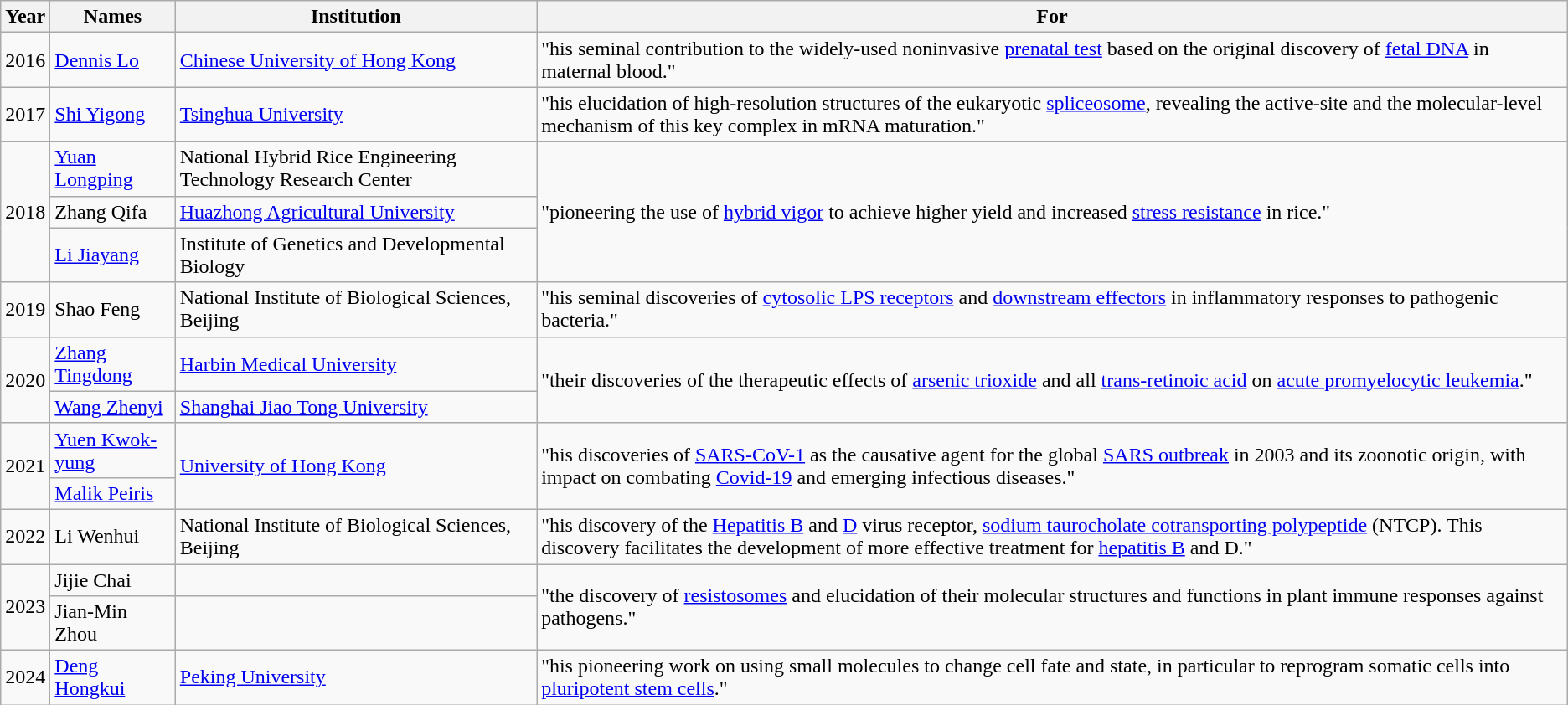<table class="wikitable">
<tr>
<th>Year</th>
<th>Names</th>
<th>Institution</th>
<th>For</th>
</tr>
<tr>
<td>2016</td>
<td><a href='#'>Dennis Lo</a></td>
<td><a href='#'>Chinese University of Hong Kong</a></td>
<td>"his seminal contribution to the widely-used noninvasive <a href='#'>prenatal test</a> based on the original discovery of <a href='#'>fetal DNA</a> in maternal blood."</td>
</tr>
<tr>
<td>2017</td>
<td><a href='#'>Shi Yigong</a></td>
<td><a href='#'>Tsinghua University</a></td>
<td>"his elucidation of high-resolution structures of the eukaryotic <a href='#'>spliceosome</a>, revealing the active-site and the molecular-level mechanism of this key complex in mRNA maturation."</td>
</tr>
<tr>
<td rowspan="3">2018</td>
<td><a href='#'>Yuan Longping</a></td>
<td>National Hybrid Rice Engineering Technology Research Center</td>
<td rowspan="3">"pioneering the use of <a href='#'>hybrid vigor</a> to achieve higher yield and increased <a href='#'>stress resistance</a> in rice."</td>
</tr>
<tr>
<td>Zhang Qifa</td>
<td><a href='#'>Huazhong Agricultural University</a></td>
</tr>
<tr>
<td><a href='#'>Li Jiayang</a></td>
<td>Institute of Genetics and Developmental Biology</td>
</tr>
<tr>
<td>2019</td>
<td>Shao Feng</td>
<td>National Institute of Biological Sciences, Beijing</td>
<td>"his seminal discoveries of <a href='#'>cytosolic LPS receptors</a> and <a href='#'>downstream effectors</a> in inflammatory responses to pathogenic bacteria."</td>
</tr>
<tr>
<td rowspan="2">2020</td>
<td><a href='#'>Zhang Tingdong</a></td>
<td><a href='#'>Harbin Medical University</a></td>
<td rowspan="2">"their discoveries of the therapeutic effects of <a href='#'>arsenic trioxide</a> and all <a href='#'>trans-retinoic acid</a> on <a href='#'>acute promyelocytic leukemia</a>."</td>
</tr>
<tr>
<td><a href='#'>Wang Zhenyi</a></td>
<td><a href='#'>Shanghai Jiao Tong University</a></td>
</tr>
<tr>
<td rowspan="2">2021</td>
<td><a href='#'>Yuen Kwok-yung</a></td>
<td rowspan="2"><a href='#'>University of Hong Kong</a></td>
<td rowspan="2">"his discoveries of <a href='#'>SARS-CoV-1</a> as the causative agent for the global <a href='#'>SARS outbreak</a> in 2003 and its zoonotic origin, with impact on combating <a href='#'>Covid-19</a> and emerging infectious diseases."</td>
</tr>
<tr>
<td><a href='#'>Malik Peiris</a></td>
</tr>
<tr>
<td>2022</td>
<td>Li Wenhui</td>
<td>National Institute of Biological Sciences, Beijing</td>
<td>"his discovery of the <a href='#'>Hepatitis B</a> and <a href='#'>D</a> virus receptor, <a href='#'>sodium taurocholate cotransporting polypeptide</a> (NTCP). This discovery facilitates the development of more effective treatment for <a href='#'>hepatitis B</a> and D."</td>
</tr>
<tr>
<td rowspan="2">2023</td>
<td>Jijie Chai</td>
<td></td>
<td rowspan="2">"the discovery of <a href='#'>resistosomes</a> and elucidation of their molecular structures and functions in plant immune responses against pathogens."</td>
</tr>
<tr>
<td>Jian-Min Zhou</td>
<td></td>
</tr>
<tr>
<td>2024</td>
<td><a href='#'>Deng Hongkui</a></td>
<td><a href='#'>Peking University</a></td>
<td>"his pioneering work on using small molecules to change cell fate and state, in particular to reprogram somatic cells into <a href='#'>pluripotent stem cells</a>."</td>
</tr>
</table>
